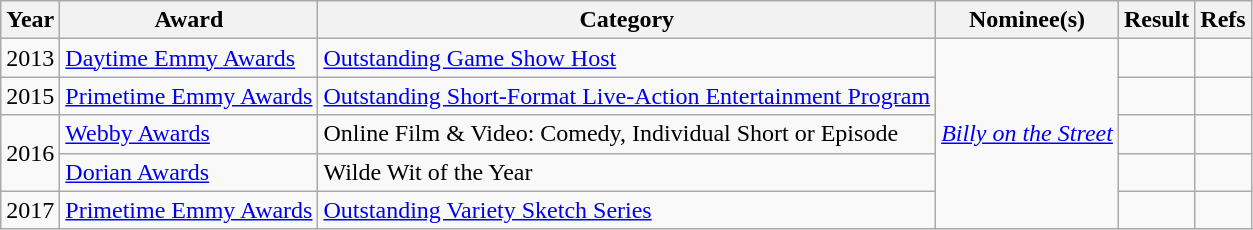<table class="wikitable">
<tr>
<th>Year</th>
<th>Award</th>
<th>Category</th>
<th>Nominee(s)</th>
<th>Result</th>
<th>Refs</th>
</tr>
<tr>
<td>2013</td>
<td><a href='#'>Daytime Emmy Awards</a></td>
<td><a href='#'>Outstanding Game Show Host</a></td>
<td rowspan="5"><em><a href='#'>Billy on the Street</a></em></td>
<td></td>
<td></td>
</tr>
<tr>
<td>2015</td>
<td><a href='#'>Primetime Emmy Awards</a></td>
<td><a href='#'>Outstanding Short-Format Live-Action Entertainment Program</a></td>
<td></td>
<td></td>
</tr>
<tr>
<td rowspan="2">2016</td>
<td><a href='#'>Webby Awards</a></td>
<td>Online Film & Video: Comedy, Individual Short or Episode</td>
<td></td>
<td></td>
</tr>
<tr>
<td><a href='#'>Dorian Awards</a></td>
<td>Wilde Wit of the Year</td>
<td></td>
<td></td>
</tr>
<tr>
<td>2017</td>
<td><a href='#'>Primetime Emmy Awards</a></td>
<td><a href='#'>Outstanding Variety Sketch Series</a></td>
<td></td>
<td></td>
</tr>
</table>
